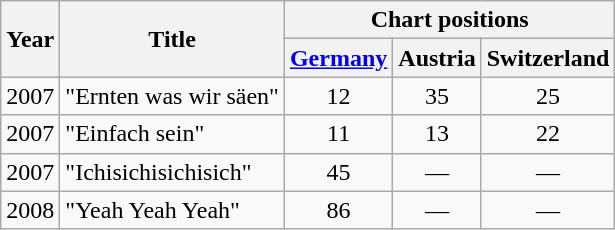<table class="wikitable">
<tr>
<th rowspan="2">Year</th>
<th rowspan="2">Title</th>
<th colspan="4">Chart positions</th>
</tr>
<tr>
<th><a href='#'>Germany</a></th>
<th>Austria</th>
<th>Switzerland</th>
</tr>
<tr>
<td>2007</td>
<td>"Ernten was wir säen"</td>
<td align="center">12</td>
<td align="center">35</td>
<td align="center">25</td>
</tr>
<tr>
<td>2007</td>
<td>"Einfach sein"</td>
<td align="center">11</td>
<td align="center">13</td>
<td align="center">22</td>
</tr>
<tr>
<td>2007</td>
<td>"Ichisichisichisich"</td>
<td align="center">45</td>
<td align="center">—</td>
<td align="center">—</td>
</tr>
<tr>
<td>2008</td>
<td>"Yeah Yeah Yeah"</td>
<td align="center">86</td>
<td align="center">—</td>
<td align="center">—</td>
</tr>
</table>
